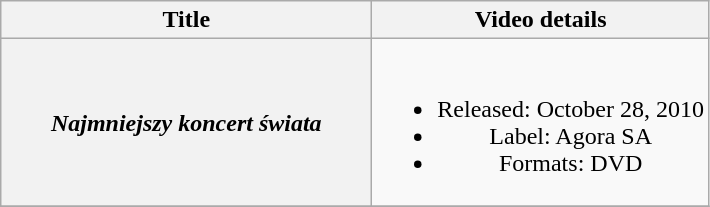<table class="wikitable plainrowheaders" style="text-align:center;">
<tr>
<th scope="col" style="width:15em;">Title</th>
<th scope="col">Video details</th>
</tr>
<tr>
<th scope="row"><em>Najmniejszy koncert świata</em></th>
<td><br><ul><li>Released: October 28, 2010</li><li>Label: Agora SA</li><li>Formats: DVD</li></ul></td>
</tr>
<tr>
</tr>
</table>
